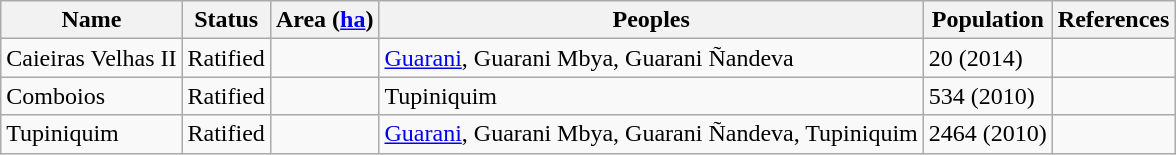<table class="sortable wikitable">
<tr>
<th>Name</th>
<th>Status</th>
<th>Area (<a href='#'>ha</a>)</th>
<th>Peoples</th>
<th>Population</th>
<th>References</th>
</tr>
<tr>
<td>Caieiras Velhas II</td>
<td>Ratified</td>
<td></td>
<td><a href='#'>Guarani</a>, Guarani Mbya, Guarani Ñandeva</td>
<td>20 (2014)</td>
<td></td>
</tr>
<tr>
<td>Comboios</td>
<td>Ratified</td>
<td></td>
<td>Tupiniquim</td>
<td>534 (2010)</td>
<td></td>
</tr>
<tr>
<td>Tupiniquim</td>
<td>Ratified</td>
<td></td>
<td><a href='#'>Guarani</a>, Guarani Mbya, Guarani Ñandeva, Tupiniquim</td>
<td>2464 (2010)</td>
<td></td>
</tr>
</table>
